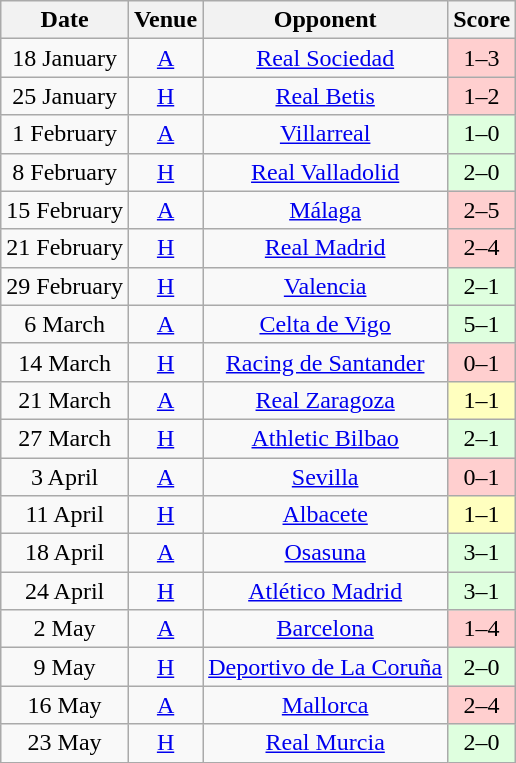<table class="wikitable" style="text-align:center;">
<tr>
<th>Date</th>
<th>Venue</th>
<th>Opponent</th>
<th>Score</th>
</tr>
<tr>
<td>18 January</td>
<td><a href='#'>A</a></td>
<td><a href='#'>Real Sociedad</a></td>
<td bgcolor="#FFCFCF">1–3</td>
</tr>
<tr>
<td>25 January</td>
<td><a href='#'>H</a></td>
<td><a href='#'>Real Betis</a></td>
<td bgcolor="#FFCFCF">1–2</td>
</tr>
<tr>
<td>1 February</td>
<td><a href='#'>A</a></td>
<td><a href='#'>Villarreal</a></td>
<td bgcolor="#DFFFDF">1–0</td>
</tr>
<tr>
<td>8 February</td>
<td><a href='#'>H</a></td>
<td><a href='#'>Real Valladolid</a></td>
<td bgcolor="#DFFFDF">2–0</td>
</tr>
<tr>
<td>15 February</td>
<td><a href='#'>A</a></td>
<td><a href='#'>Málaga</a></td>
<td bgcolor="#FFCFCF">2–5</td>
</tr>
<tr>
<td>21 February</td>
<td><a href='#'>H</a></td>
<td><a href='#'>Real Madrid</a></td>
<td bgcolor="#FFCFCF">2–4</td>
</tr>
<tr>
<td>29 February</td>
<td><a href='#'>H</a></td>
<td><a href='#'>Valencia</a></td>
<td bgcolor="#DFFFDF">2–1</td>
</tr>
<tr>
<td>6 March</td>
<td><a href='#'>A</a></td>
<td><a href='#'>Celta de Vigo</a></td>
<td bgcolor="#DFFFDF">5–1</td>
</tr>
<tr>
<td>14 March</td>
<td><a href='#'>H</a></td>
<td><a href='#'>Racing de Santander</a></td>
<td bgcolor="#FFCFCF">0–1</td>
</tr>
<tr>
<td>21 March</td>
<td><a href='#'>A</a></td>
<td><a href='#'>Real Zaragoza</a></td>
<td bgcolor="#FFFFBF">1–1</td>
</tr>
<tr>
<td>27 March</td>
<td><a href='#'>H</a></td>
<td><a href='#'>Athletic Bilbao</a></td>
<td bgcolor="#DFFFDF">2–1</td>
</tr>
<tr>
<td>3 April</td>
<td><a href='#'>A</a></td>
<td><a href='#'>Sevilla</a></td>
<td bgcolor="#FFCFCF">0–1</td>
</tr>
<tr>
<td>11 April</td>
<td><a href='#'>H</a></td>
<td><a href='#'>Albacete</a></td>
<td bgcolor="#FFFFBF">1–1</td>
</tr>
<tr>
<td>18 April</td>
<td><a href='#'>A</a></td>
<td><a href='#'>Osasuna</a></td>
<td bgcolor="#DFFFDF">3–1</td>
</tr>
<tr>
<td>24 April</td>
<td><a href='#'>H</a></td>
<td><a href='#'>Atlético Madrid</a></td>
<td bgcolor="#DFFFDF">3–1</td>
</tr>
<tr>
<td>2 May</td>
<td><a href='#'>A</a></td>
<td><a href='#'>Barcelona</a></td>
<td bgcolor="#FFCFCF">1–4</td>
</tr>
<tr>
<td>9 May</td>
<td><a href='#'>H</a></td>
<td><a href='#'>Deportivo de La Coruña</a></td>
<td bgcolor="#DFFFDF">2–0</td>
</tr>
<tr>
<td>16 May</td>
<td><a href='#'>A</a></td>
<td><a href='#'>Mallorca</a></td>
<td bgcolor="#FFCFCF">2–4</td>
</tr>
<tr>
<td>23 May</td>
<td><a href='#'>H</a></td>
<td><a href='#'>Real Murcia</a></td>
<td bgcolor="#DFFFDF">2–0</td>
</tr>
</table>
